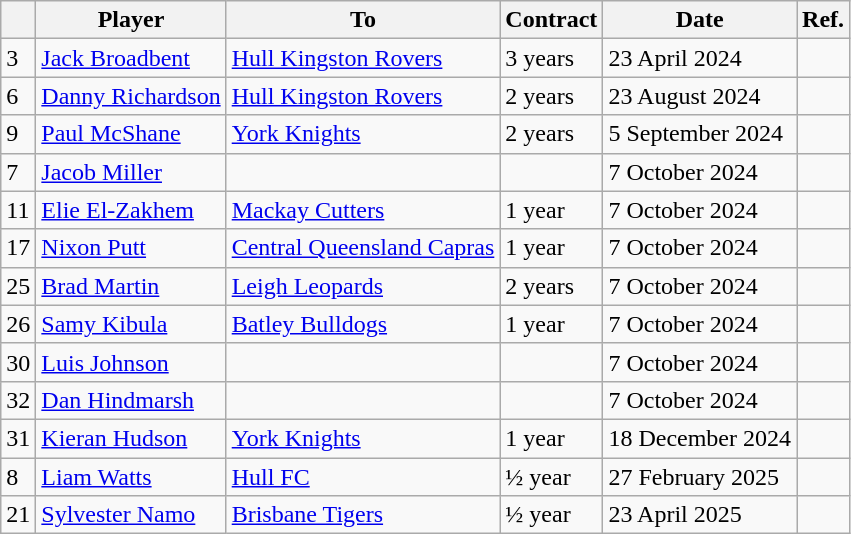<table class="wikitable defaultleft col1center">
<tr>
<th></th>
<th>Player</th>
<th>To</th>
<th>Contract</th>
<th>Date</th>
<th>Ref.</th>
</tr>
<tr>
<td>3</td>
<td> <a href='#'>Jack Broadbent</a></td>
<td> <a href='#'>Hull Kingston Rovers</a></td>
<td>3 years</td>
<td>23 April 2024</td>
<td></td>
</tr>
<tr>
<td>6</td>
<td> <a href='#'>Danny Richardson</a></td>
<td> <a href='#'>Hull Kingston Rovers</a></td>
<td>2 years</td>
<td>23 August 2024</td>
<td></td>
</tr>
<tr>
<td>9</td>
<td> <a href='#'>Paul McShane</a></td>
<td> <a href='#'>York Knights</a></td>
<td>2 years</td>
<td>5 September 2024</td>
<td></td>
</tr>
<tr>
<td>7</td>
<td> <a href='#'>Jacob Miller</a></td>
<td></td>
<td></td>
<td>7 October 2024</td>
<td></td>
</tr>
<tr>
<td>11</td>
<td> <a href='#'>Elie El-Zakhem</a></td>
<td> <a href='#'>Mackay Cutters</a></td>
<td>1 year</td>
<td>7 October 2024</td>
<td></td>
</tr>
<tr>
<td>17</td>
<td> <a href='#'>Nixon Putt</a></td>
<td> <a href='#'>Central Queensland Capras</a></td>
<td>1 year</td>
<td>7 October 2024</td>
<td></td>
</tr>
<tr>
<td>25</td>
<td> <a href='#'>Brad Martin</a></td>
<td> <a href='#'>Leigh Leopards</a></td>
<td>2 years</td>
<td>7 October 2024</td>
<td></td>
</tr>
<tr>
<td>26</td>
<td> <a href='#'>Samy Kibula</a></td>
<td> <a href='#'>Batley Bulldogs</a></td>
<td>1 year</td>
<td>7 October 2024</td>
<td></td>
</tr>
<tr>
<td>30</td>
<td> <a href='#'>Luis Johnson</a></td>
<td></td>
<td></td>
<td>7 October 2024</td>
<td></td>
</tr>
<tr>
<td>32</td>
<td> <a href='#'>Dan Hindmarsh</a></td>
<td></td>
<td></td>
<td>7 October 2024</td>
<td></td>
</tr>
<tr>
<td>31</td>
<td> <a href='#'>Kieran Hudson</a></td>
<td> <a href='#'>York Knights</a></td>
<td>1 year</td>
<td>18 December 2024</td>
<td></td>
</tr>
<tr>
<td>8</td>
<td> <a href='#'>Liam Watts</a></td>
<td> <a href='#'>Hull FC</a></td>
<td>½ year</td>
<td>27 February 2025</td>
<td></td>
</tr>
<tr>
<td>21</td>
<td> <a href='#'>Sylvester Namo</a></td>
<td> <a href='#'>Brisbane Tigers</a></td>
<td>½ year</td>
<td>23 April 2025</td>
<td></td>
</tr>
</table>
